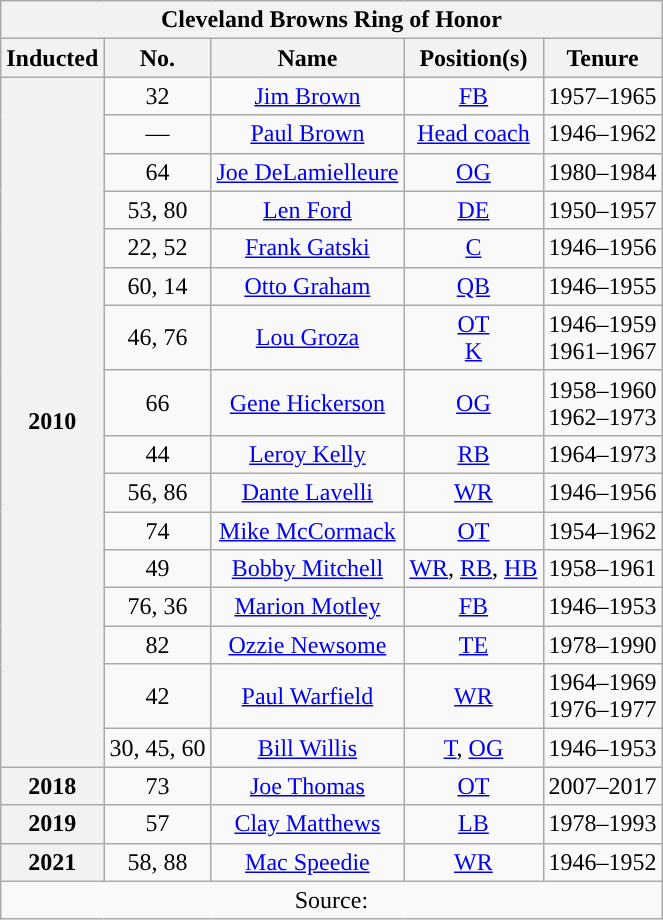<table class="wikitable" style="text-align:center">
<tr>
<th colspan="5">Cleveland Browns Ring of Honor</th>
</tr>
<tr>
<th>Inducted</th>
<th>No.</th>
<th>Name</th>
<th>Position(s)</th>
<th>Tenure</th>
</tr>
<tr>
<th style="text-align:center;" rowspan=16>2010</th>
<td style="text-align:center;">32</td>
<td style="text-align:center;" style="background:#ffb"><a href='#'>Jim Brown</a></td>
<td style="text-align:center;"><a href='#'>FB</a></td>
<td style="text-align:center;">1957–1965</td>
</tr>
<tr>
<td style="text-align:center;">—</td>
<td style="text-align:center;" style="background:#ffb"><a href='#'>Paul Brown</a></td>
<td style="text-align:center;"><a href='#'>Head coach</a></td>
<td style="text-align:center;">1946–1962</td>
</tr>
<tr>
<td style="text-align:center;">64</td>
<td style="text-align:center;" style="background:#ffb"><a href='#'>Joe DeLamielleure</a></td>
<td style="text-align:center;"><a href='#'>OG</a></td>
<td style="text-align:center;">1980–1984</td>
</tr>
<tr>
<td style="text-align:center;">53, 80</td>
<td style="text-align:center;" style="background:#ffb"><a href='#'>Len Ford</a></td>
<td style="text-align:center;"><a href='#'>DE</a></td>
<td style="text-align:center;">1950–1957</td>
</tr>
<tr>
<td style="text-align:center;">22, 52</td>
<td style="text-align:center;" style="background:#ffb"><a href='#'>Frank Gatski</a></td>
<td style="text-align:center;"><a href='#'>C</a></td>
<td style="text-align:center;">1946–1956</td>
</tr>
<tr>
<td style="text-align:center;">60, 14</td>
<td style="text-align:center;" style="background:#ffb"><a href='#'>Otto Graham</a></td>
<td style="text-align:center;"><a href='#'>QB</a></td>
<td style="text-align:center;">1946–1955</td>
</tr>
<tr>
<td style="text-align:center;">46, 76</td>
<td style="text-align:center;" style="background:#ffb"><a href='#'>Lou Groza</a></td>
<td style="text-align:center;"><a href='#'>OT</a><br><a href='#'>K</a></td>
<td style="text-align:center;">1946–1959<br>1961–1967</td>
</tr>
<tr>
<td style="text-align:center;">66</td>
<td style="text-align:center;" style="background:#ffb"><a href='#'>Gene Hickerson</a></td>
<td style="text-align:center;"><a href='#'>OG</a></td>
<td style="text-align:center;">1958–1960<br>1962–1973</td>
</tr>
<tr>
<td style="text-align:center;">44</td>
<td style="text-align:center;" style="background:#ffb"><a href='#'>Leroy Kelly</a></td>
<td style="text-align:center;"><a href='#'>RB</a></td>
<td style="text-align:center;">1964–1973</td>
</tr>
<tr>
<td style="text-align:center;">56, 86</td>
<td style="text-align:center;" style="background:#ffb"><a href='#'>Dante Lavelli</a></td>
<td style="text-align:center;"><a href='#'>WR</a></td>
<td style="text-align:center;">1946–1956</td>
</tr>
<tr>
<td style="text-align:center;">74</td>
<td style="text-align:center;" style="background:#ffb"><a href='#'>Mike McCormack</a></td>
<td style="text-align:center;"><a href='#'>OT</a></td>
<td style="text-align:center;">1954–1962</td>
</tr>
<tr>
<td style="text-align:center;">49</td>
<td style="text-align:center;" style="background:#ffb"><a href='#'>Bobby Mitchell</a></td>
<td style="text-align:center;"><a href='#'>WR</a>, <a href='#'>RB</a>, <a href='#'>HB</a></td>
<td style="text-align:center;">1958–1961</td>
</tr>
<tr>
<td style="text-align:center;">76, 36</td>
<td style="text-align:center;" style="background:#ffb"><a href='#'>Marion Motley</a></td>
<td style="text-align:center;"><a href='#'>FB</a></td>
<td style="text-align:center;">1946–1953</td>
</tr>
<tr>
<td style="text-align:center;">82</td>
<td style="text-align:center;" style="background:#ffb"><a href='#'>Ozzie Newsome</a></td>
<td style="text-align:center;"><a href='#'>TE</a></td>
<td style="text-align:center;">1978–1990</td>
</tr>
<tr>
<td style="text-align:center;">42</td>
<td style="text-align:center;" style="background:#ffb"><a href='#'>Paul Warfield</a></td>
<td style="text-align:center;"><a href='#'>WR</a></td>
<td style="text-align:center;">1964–1969<br>1976–1977</td>
</tr>
<tr>
<td style="text-align:center;">30, 45, 60</td>
<td style="text-align:center;" style="background:#ffb"><a href='#'>Bill Willis</a></td>
<td style="text-align:center;"><a href='#'>T</a>, <a href='#'>OG</a></td>
<td style="text-align:center;">1946–1953</td>
</tr>
<tr>
<th style="text-align:center;">2018</th>
<td style="text-align:center;">73</td>
<td style="text-align:center;" style="background:#ffb"><a href='#'>Joe Thomas</a></td>
<td style="text-align:center;"><a href='#'>OT</a></td>
<td style="text-align:center;">2007–2017</td>
</tr>
<tr>
<th style="text-align:center;">2019</th>
<td style="text-align:center;">57</td>
<td style="text-align:center;"><a href='#'>Clay Matthews</a></td>
<td style="text-align:center;"><a href='#'>LB</a></td>
<td style="text-align:center;">1978–1993</td>
</tr>
<tr>
<th style="text-align:center;">2021</th>
<td style="text-align:center;">58, 88</td>
<td style="text-align:center;" style="background:#ffb"><a href='#'>Mac Speedie</a></td>
<td style="text-align:center;"><a href='#'>WR</a></td>
<td style="text-align:center;">1946–1952</td>
</tr>
<tr>
<td colspan=5>Source:</td>
</tr>
</table>
